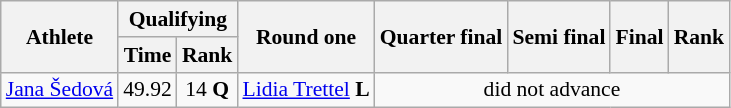<table class="wikitable" style="font-size:90%">
<tr>
<th rowspan="2">Athlete</th>
<th colspan="2">Qualifying</th>
<th rowspan="2">Round one</th>
<th rowspan="2">Quarter final</th>
<th rowspan="2">Semi final</th>
<th rowspan="2">Final</th>
<th rowspan="2">Rank</th>
</tr>
<tr>
<th>Time</th>
<th>Rank</th>
</tr>
<tr>
<td><a href='#'>Jana Šedová</a></td>
<td align="center">49.92</td>
<td align="center">14 <strong>Q</strong></td>
<td> <a href='#'>Lidia Trettel</a> <strong>L</strong></td>
<td align="center" colspan="4">did not advance</td>
</tr>
</table>
